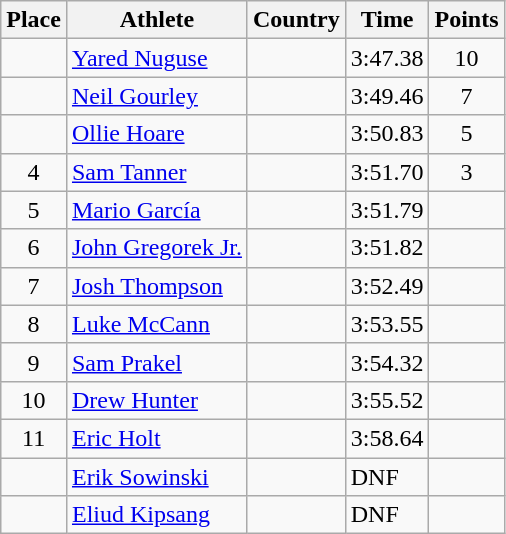<table class="wikitable">
<tr>
<th>Place</th>
<th>Athlete</th>
<th>Country</th>
<th>Time</th>
<th>Points</th>
</tr>
<tr>
<td align=center></td>
<td><a href='#'>Yared Nuguse</a></td>
<td></td>
<td>3:47.38</td>
<td align=center>10</td>
</tr>
<tr>
<td align=center></td>
<td><a href='#'>Neil Gourley</a></td>
<td></td>
<td>3:49.46</td>
<td align=center>7</td>
</tr>
<tr>
<td align=center></td>
<td><a href='#'>Ollie Hoare</a></td>
<td></td>
<td>3:50.83</td>
<td align=center>5</td>
</tr>
<tr>
<td align=center>4</td>
<td><a href='#'>Sam Tanner</a></td>
<td></td>
<td>3:51.70</td>
<td align=center>3</td>
</tr>
<tr>
<td align=center>5</td>
<td><a href='#'>Mario García</a></td>
<td></td>
<td>3:51.79</td>
<td align=center></td>
</tr>
<tr>
<td align=center>6</td>
<td><a href='#'>John Gregorek Jr.</a></td>
<td></td>
<td>3:51.82</td>
<td align=center></td>
</tr>
<tr>
<td align=center>7</td>
<td><a href='#'>Josh Thompson</a></td>
<td></td>
<td>3:52.49</td>
<td align=center></td>
</tr>
<tr>
<td align=center>8</td>
<td><a href='#'>Luke McCann</a></td>
<td></td>
<td>3:53.55</td>
<td align=center></td>
</tr>
<tr>
<td align=center>9</td>
<td><a href='#'>Sam Prakel</a></td>
<td></td>
<td>3:54.32</td>
<td align=center></td>
</tr>
<tr>
<td align=center>10</td>
<td><a href='#'>Drew Hunter</a></td>
<td></td>
<td>3:55.52</td>
<td align=center></td>
</tr>
<tr>
<td align=center>11</td>
<td><a href='#'>Eric Holt</a></td>
<td></td>
<td>3:58.64</td>
<td align=center></td>
</tr>
<tr>
<td align=center></td>
<td><a href='#'>Erik Sowinski</a></td>
<td></td>
<td>DNF</td>
<td align=center></td>
</tr>
<tr>
<td align=center></td>
<td><a href='#'>Eliud Kipsang</a></td>
<td></td>
<td>DNF</td>
<td align=center></td>
</tr>
</table>
